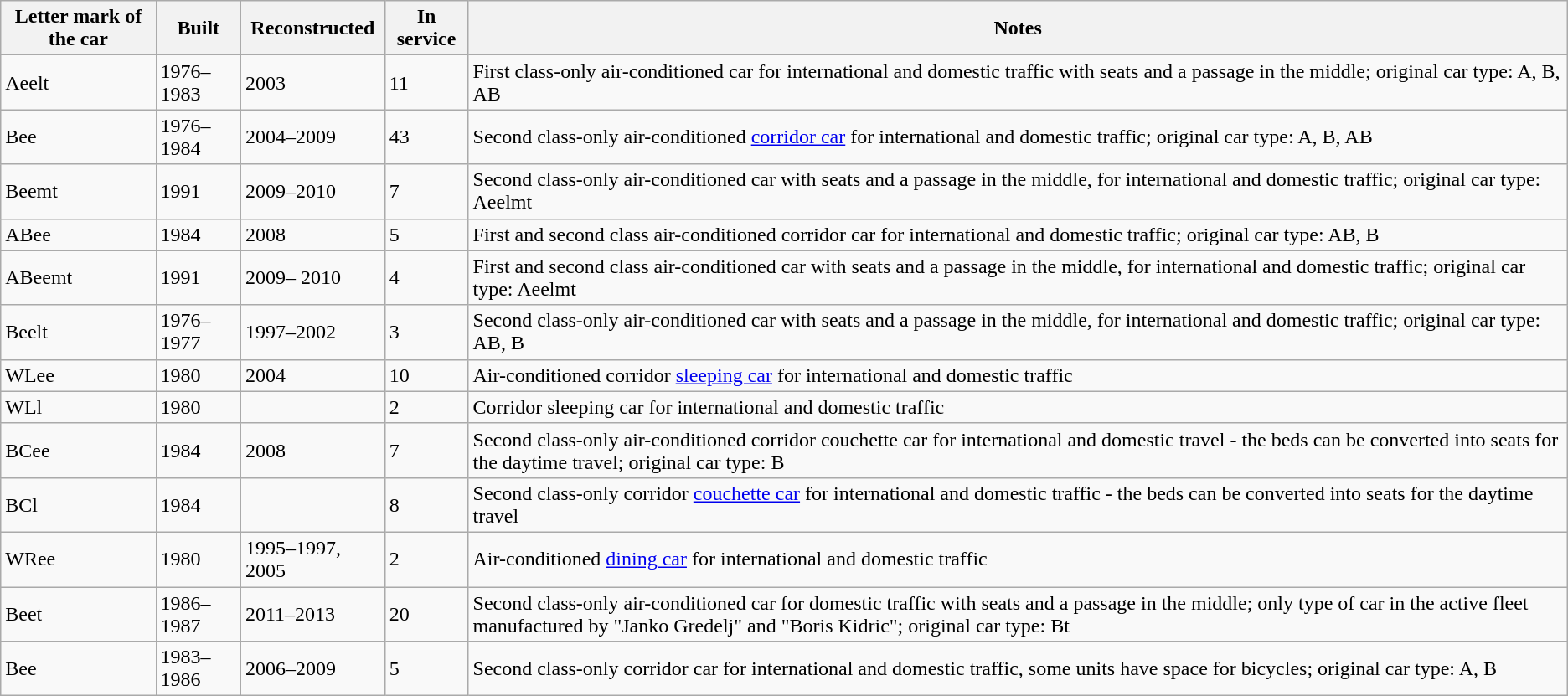<table class="wikitable">
<tr>
<th>Letter mark of the car</th>
<th>Built</th>
<th>Reconstructed</th>
<th>In service</th>
<th>Notes</th>
</tr>
<tr>
<td>Aeelt</td>
<td>1976–1983</td>
<td>2003</td>
<td>11</td>
<td>First class-only air-conditioned car for international and domestic traffic with seats and a passage in the middle; original car type: A, B, AB</td>
</tr>
<tr>
<td>Bee</td>
<td>1976–1984</td>
<td>2004–2009</td>
<td>43</td>
<td>Second class-only air-conditioned <a href='#'>corridor car</a> for international and domestic traffic; original car type: A, B, AB</td>
</tr>
<tr>
<td>Beemt</td>
<td>1991</td>
<td>2009–2010</td>
<td>7</td>
<td>Second class-only air-conditioned car with seats and a passage in the middle, for international and domestic traffic; original car type: Aeelmt</td>
</tr>
<tr>
<td>ABee</td>
<td>1984</td>
<td>2008</td>
<td>5</td>
<td>First and second class air-conditioned corridor car for international and domestic traffic; original car type: AB, B</td>
</tr>
<tr>
<td>ABeemt</td>
<td>1991</td>
<td>2009– 2010</td>
<td>4</td>
<td>First and second class air-conditioned car with seats and a passage in the middle, for international and domestic traffic; original car type: Aeelmt</td>
</tr>
<tr>
<td>Beelt</td>
<td>1976–1977</td>
<td>1997–2002</td>
<td>3</td>
<td>Second class-only air-conditioned car with seats and a passage in the middle, for international and domestic traffic; original car type: AB, B</td>
</tr>
<tr>
<td>WLee</td>
<td>1980</td>
<td>2004</td>
<td>10</td>
<td>Air-conditioned corridor <a href='#'>sleeping car</a> for international and domestic traffic</td>
</tr>
<tr>
<td>WLl</td>
<td>1980</td>
<td></td>
<td>2</td>
<td>Corridor sleeping car for international and domestic traffic</td>
</tr>
<tr>
<td>BCee</td>
<td>1984</td>
<td>2008</td>
<td>7</td>
<td>Second class-only air-conditioned corridor couchette car for international and domestic travel - the beds can be converted into seats for the daytime travel; original car type: B</td>
</tr>
<tr>
<td>BCl</td>
<td>1984</td>
<td></td>
<td>8</td>
<td>Second class-only corridor <a href='#'>couchette car</a> for international and domestic traffic - the beds can be converted into seats for the daytime travel</td>
</tr>
<tr>
<td>WRee</td>
<td>1980</td>
<td>1995–1997, 2005</td>
<td>2</td>
<td>Air-conditioned <a href='#'>dining car</a> for international and domestic traffic</td>
</tr>
<tr>
<td>Beet</td>
<td>1986–1987</td>
<td>2011–2013</td>
<td>20</td>
<td>Second class-only air-conditioned car for domestic traffic with seats and a passage in the middle; only type of car in the active fleet manufactured by "Janko Gredelj" and "Boris Kidric"; original car type: Bt</td>
</tr>
<tr>
<td>Bee</td>
<td>1983–1986</td>
<td>2006–2009</td>
<td>5</td>
<td>Second class-only corridor car for international and domestic traffic, some units have space for bicycles; original car type: A, B</td>
</tr>
</table>
